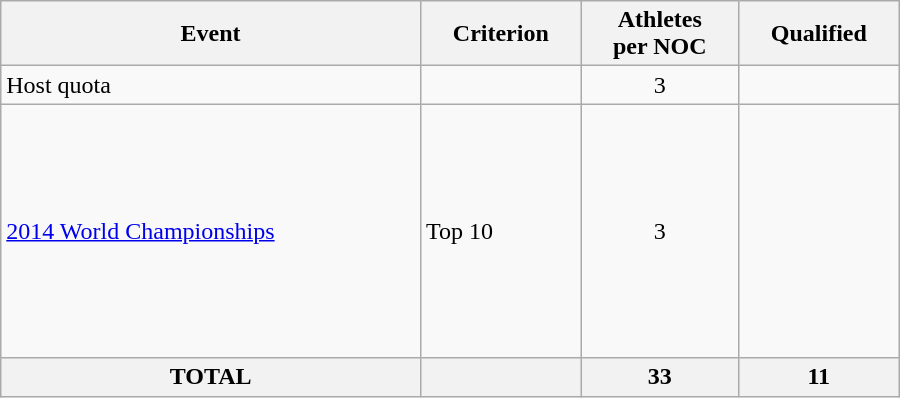<table class="wikitable" width=600>
<tr>
<th>Event</th>
<th>Criterion</th>
<th>Athletes<br>per NOC</th>
<th>Qualified</th>
</tr>
<tr>
<td>Host quota</td>
<td></td>
<td align=center>3</td>
<td></td>
</tr>
<tr>
<td><a href='#'>2014 World Championships</a></td>
<td>Top 10</td>
<td align=center>3</td>
<td><br><br><br><br><br><br><br><br><br></td>
</tr>
<tr>
<th colspan="1">TOTAL</th>
<th></th>
<th>33</th>
<th>11</th>
</tr>
</table>
